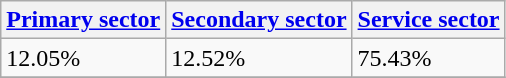<table class="wikitable" border="1">
<tr>
<th><a href='#'>Primary sector</a></th>
<th><a href='#'>Secondary sector</a></th>
<th><a href='#'>Service sector</a></th>
</tr>
<tr>
<td>12.05%</td>
<td>12.52%</td>
<td>75.43%</td>
</tr>
<tr>
</tr>
</table>
